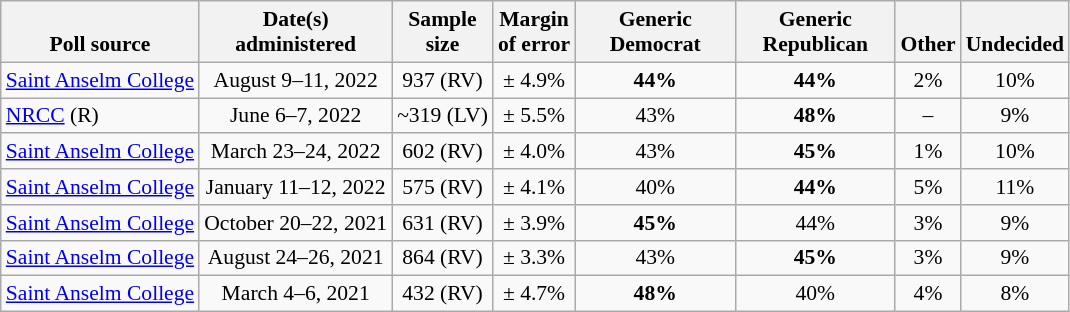<table class="wikitable" style="font-size:90%;text-align:center;">
<tr valign=bottom>
<th>Poll source</th>
<th>Date(s)<br>administered</th>
<th>Sample<br>size</th>
<th>Margin<br>of error</th>
<th style="width:100px;">Generic<br>Democrat</th>
<th style="width:100px;">Generic<br>Republican</th>
<th>Other</th>
<th>Undecided</th>
</tr>
<tr>
<td style="text-align:left;"><a href='#'>Saint Anselm College</a></td>
<td>August 9–11, 2022</td>
<td>937 (RV)</td>
<td>± 4.9%</td>
<td><strong>44%</strong></td>
<td><strong>44%</strong></td>
<td>2%</td>
<td>10%</td>
</tr>
<tr>
<td style="text-align:left;"><a href='#'>NRCC</a> (R)</td>
<td>June 6–7, 2022</td>
<td>~319 (LV)</td>
<td>± 5.5%</td>
<td>43%</td>
<td><strong>48%</strong></td>
<td>–</td>
<td>9%</td>
</tr>
<tr>
<td style="text-align:left;"><a href='#'>Saint Anselm College</a></td>
<td>March 23–24, 2022</td>
<td>602 (RV)</td>
<td>± 4.0%</td>
<td>43%</td>
<td><strong>45%</strong></td>
<td>1%</td>
<td>10%</td>
</tr>
<tr>
<td style="text-align:left;"><a href='#'>Saint Anselm College</a></td>
<td>January 11–12, 2022</td>
<td>575 (RV)</td>
<td>± 4.1%</td>
<td>40%</td>
<td><strong>44%</strong></td>
<td>5%</td>
<td>11%</td>
</tr>
<tr>
<td style="text-align:left;"><a href='#'>Saint Anselm College</a></td>
<td>October 20–22, 2021</td>
<td>631 (RV)</td>
<td>± 3.9%</td>
<td><strong>45%</strong></td>
<td>44%</td>
<td>3%</td>
<td>9%</td>
</tr>
<tr>
<td style="text-align:left;"><a href='#'>Saint Anselm College</a></td>
<td>August 24–26, 2021</td>
<td>864 (RV)</td>
<td>± 3.3%</td>
<td>43%</td>
<td><strong>45%</strong></td>
<td>3%</td>
<td>9%</td>
</tr>
<tr>
<td style="text-align:left;"><a href='#'>Saint Anselm College</a></td>
<td>March 4–6, 2021</td>
<td>432 (RV)</td>
<td>± 4.7%</td>
<td><strong>48%</strong></td>
<td>40%</td>
<td>4%</td>
<td>8%</td>
</tr>
</table>
